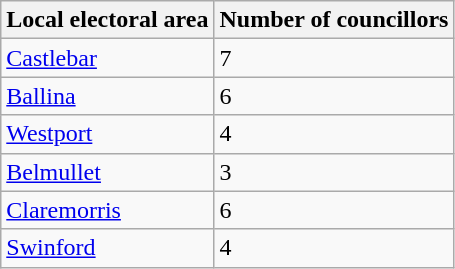<table class="wikitable">
<tr>
<th>Local electoral area</th>
<th>Number of councillors</th>
</tr>
<tr>
<td><a href='#'>Castlebar</a></td>
<td>7</td>
</tr>
<tr>
<td><a href='#'>Ballina</a></td>
<td>6</td>
</tr>
<tr>
<td><a href='#'>Westport</a></td>
<td>4</td>
</tr>
<tr>
<td><a href='#'>Belmullet</a></td>
<td>3</td>
</tr>
<tr>
<td><a href='#'>Claremorris</a></td>
<td>6</td>
</tr>
<tr>
<td><a href='#'>Swinford</a></td>
<td>4</td>
</tr>
</table>
